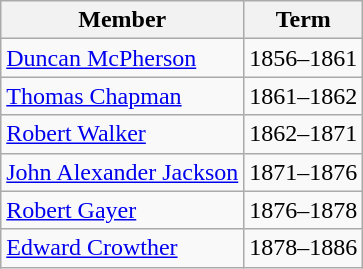<table class="wikitable">
<tr>
<th>Member</th>
<th>Term</th>
</tr>
<tr>
<td><a href='#'>Duncan McPherson</a></td>
<td>1856–1861</td>
</tr>
<tr>
<td><a href='#'>Thomas Chapman</a></td>
<td>1861–1862</td>
</tr>
<tr>
<td><a href='#'>Robert Walker</a></td>
<td>1862–1871</td>
</tr>
<tr>
<td><a href='#'>John Alexander Jackson</a></td>
<td>1871–1876</td>
</tr>
<tr>
<td><a href='#'>Robert Gayer</a></td>
<td>1876–1878</td>
</tr>
<tr>
<td><a href='#'>Edward Crowther</a></td>
<td>1878–1886</td>
</tr>
</table>
